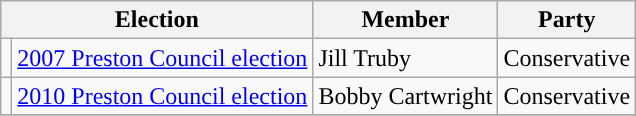<table class="wikitable">
<tr>
<th colspan="2">Election</th>
<th>Member</th>
<th>Party</th>
</tr>
<tr>
<td style="background-color: "></td>
<td><a href='#'>2007 Preston Council election</a></td>
<td>Jill Truby</td>
<td>Conservative</td>
</tr>
<tr>
<td style="background-color: "></td>
<td><a href='#'>2010 Preston Council election</a></td>
<td>Bobby Cartwright</td>
<td>Conservative</td>
</tr>
<tr>
</tr>
</table>
